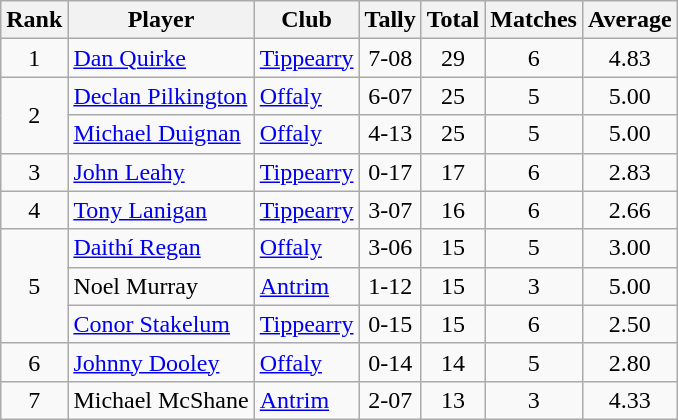<table class="wikitable">
<tr>
<th>Rank</th>
<th>Player</th>
<th>Club</th>
<th>Tally</th>
<th>Total</th>
<th>Matches</th>
<th>Average</th>
</tr>
<tr>
<td rowspan=1 align=center>1</td>
<td><a href='#'>Dan Quirke</a></td>
<td><a href='#'>Tippearry</a></td>
<td align=center>7-08</td>
<td align=center>29</td>
<td align=center>6</td>
<td align=center>4.83</td>
</tr>
<tr>
<td rowspan=2 align=center>2</td>
<td><a href='#'>Declan Pilkington</a></td>
<td><a href='#'>Offaly</a></td>
<td align=center>6-07</td>
<td align=center>25</td>
<td align=center>5</td>
<td align=center>5.00</td>
</tr>
<tr>
<td><a href='#'>Michael Duignan</a></td>
<td><a href='#'>Offaly</a></td>
<td align=center>4-13</td>
<td align=center>25</td>
<td align=center>5</td>
<td align=center>5.00</td>
</tr>
<tr>
<td rowspan=1 align=center>3</td>
<td><a href='#'>John Leahy</a></td>
<td><a href='#'>Tippearry</a></td>
<td align=center>0-17</td>
<td align=center>17</td>
<td align=center>6</td>
<td align=center>2.83</td>
</tr>
<tr>
<td rowspan=1 align=center>4</td>
<td><a href='#'>Tony Lanigan</a></td>
<td><a href='#'>Tippearry</a></td>
<td align=center>3-07</td>
<td align=center>16</td>
<td align=center>6</td>
<td align=center>2.66</td>
</tr>
<tr>
<td rowspan=3 align=center>5</td>
<td><a href='#'>Daithí Regan</a></td>
<td><a href='#'>Offaly</a></td>
<td align=center>3-06</td>
<td align=center>15</td>
<td align=center>5</td>
<td align=center>3.00</td>
</tr>
<tr>
<td>Noel Murray</td>
<td><a href='#'>Antrim</a></td>
<td align=center>1-12</td>
<td align=center>15</td>
<td align=center>3</td>
<td align=center>5.00</td>
</tr>
<tr>
<td><a href='#'>Conor Stakelum</a></td>
<td><a href='#'>Tippearry</a></td>
<td align=center>0-15</td>
<td align=center>15</td>
<td align=center>6</td>
<td align=center>2.50</td>
</tr>
<tr>
<td rowspan=1 align=center>6</td>
<td><a href='#'>Johnny Dooley</a></td>
<td><a href='#'>Offaly</a></td>
<td align=center>0-14</td>
<td align=center>14</td>
<td align=center>5</td>
<td align=center>2.80</td>
</tr>
<tr>
<td rowspan=1 align=center>7</td>
<td>Michael McShane</td>
<td><a href='#'>Antrim</a></td>
<td align=center>2-07</td>
<td align=center>13</td>
<td align=center>3</td>
<td align=center>4.33</td>
</tr>
</table>
